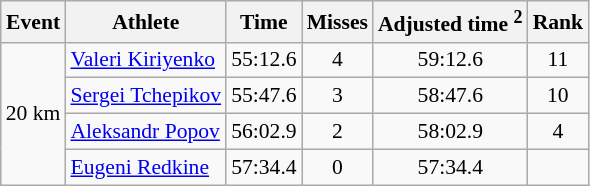<table class="wikitable" style="font-size:90%">
<tr>
<th>Event</th>
<th>Athlete</th>
<th>Time</th>
<th>Misses</th>
<th>Adjusted time <sup>2</sup></th>
<th>Rank</th>
</tr>
<tr>
<td rowspan="4">20 km</td>
<td> <a href='#'>Valeri Kiriyenko</a></td>
<td align="center">55:12.6</td>
<td align="center">4</td>
<td align="center">59:12.6</td>
<td align="center">11</td>
</tr>
<tr>
<td> <a href='#'>Sergei Tchepikov</a></td>
<td align="center">55:47.6</td>
<td align="center">3</td>
<td align="center">58:47.6</td>
<td align="center">10</td>
</tr>
<tr>
<td> <a href='#'>Aleksandr Popov</a></td>
<td align="center">56:02.9</td>
<td align="center">2</td>
<td align="center">58:02.9</td>
<td align="center">4</td>
</tr>
<tr>
<td> <a href='#'>Eugeni Redkine</a></td>
<td align="center">57:34.4</td>
<td align="center">0</td>
<td align="center">57:34.4</td>
<td align="center"></td>
</tr>
</table>
